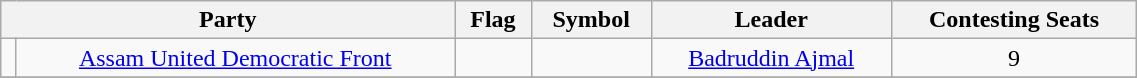<table class="wikitable" width="60%" style="text-align:center">
<tr>
<th colspan="2">Party</th>
<th>Flag</th>
<th>Symbol</th>
<th>Leader</th>
<th>Contesting Seats</th>
</tr>
<tr>
<td></td>
<td><a href='#'>Assam United Democratic Front</a></td>
<td></td>
<td></td>
<td><a href='#'>Badruddin Ajmal</a></td>
<td>9</td>
</tr>
<tr>
</tr>
</table>
